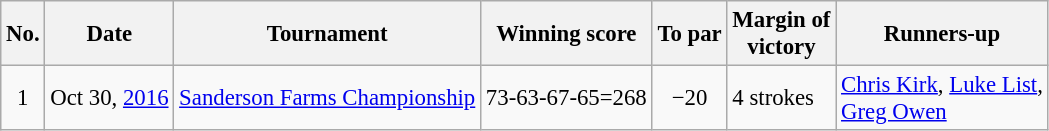<table class="wikitable" style="font-size:95%;">
<tr>
<th>No.</th>
<th>Date</th>
<th>Tournament</th>
<th>Winning score</th>
<th>To par</th>
<th>Margin of<br>victory</th>
<th>Runners-up</th>
</tr>
<tr>
<td align=center>1</td>
<td>Oct 30, <a href='#'>2016</a></td>
<td><a href='#'>Sanderson Farms Championship</a></td>
<td>73-63-67-65=268</td>
<td align=center>−20</td>
<td>4 strokes</td>
<td> <a href='#'>Chris Kirk</a>,  <a href='#'>Luke List</a>,<br> <a href='#'>Greg Owen</a></td>
</tr>
</table>
